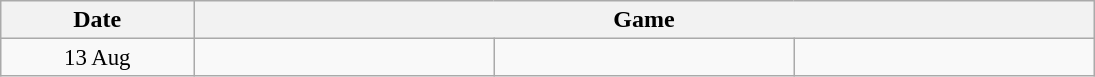<table width=730 class="wikitable">
<tr>
<th width=15%>Date</th>
<th width=70% colspan=3>Game</th>
</tr>
<tr style=font-size:95%>
<td align=center>13 Aug</td>
<td align=center><strong></strong></td>
<td></td>
<td></td>
</tr>
</table>
